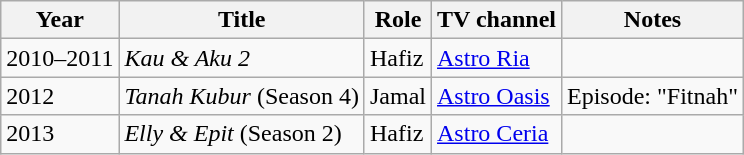<table class="wikitable">
<tr>
<th>Year</th>
<th>Title</th>
<th>Role</th>
<th>TV channel</th>
<th>Notes</th>
</tr>
<tr>
<td>2010–2011</td>
<td><em>Kau & Aku 2</em></td>
<td>Hafiz</td>
<td><a href='#'>Astro Ria</a></td>
<td></td>
</tr>
<tr>
<td>2012</td>
<td><em>Tanah Kubur</em> (Season 4)</td>
<td>Jamal</td>
<td><a href='#'>Astro Oasis</a></td>
<td>Episode: "Fitnah"</td>
</tr>
<tr>
<td>2013</td>
<td><em>Elly & Epit</em> (Season 2)</td>
<td>Hafiz</td>
<td><a href='#'>Astro Ceria</a></td>
<td></td>
</tr>
</table>
